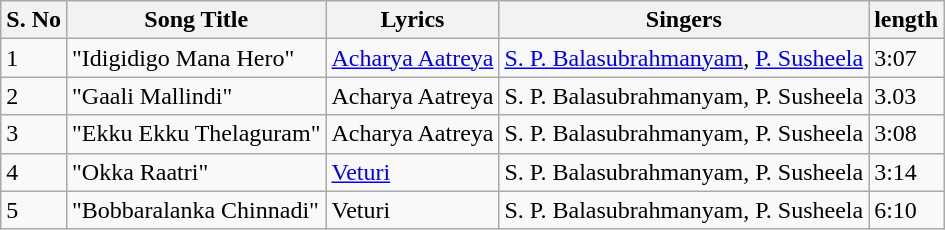<table class="wikitable">
<tr>
<th>S. No</th>
<th>Song Title</th>
<th>Lyrics</th>
<th>Singers</th>
<th>length</th>
</tr>
<tr>
<td>1</td>
<td>"Idigidigo Mana Hero"</td>
<td><a href='#'>Acharya Aatreya</a></td>
<td><a href='#'>S. P. Balasubrahmanyam</a>, <a href='#'>P. Susheela</a></td>
<td>3:07</td>
</tr>
<tr>
<td>2</td>
<td>"Gaali Mallindi"</td>
<td>Acharya Aatreya</td>
<td>S. P. Balasubrahmanyam, P. Susheela</td>
<td>3.03</td>
</tr>
<tr>
<td>3</td>
<td>"Ekku Ekku Thelaguram"</td>
<td>Acharya Aatreya</td>
<td>S. P. Balasubrahmanyam, P. Susheela</td>
<td>3:08</td>
</tr>
<tr>
<td>4</td>
<td>"Okka Raatri"</td>
<td><a href='#'>Veturi</a></td>
<td>S. P. Balasubrahmanyam, P. Susheela</td>
<td>3:14</td>
</tr>
<tr>
<td>5</td>
<td>"Bobbaralanka Chinnadi"</td>
<td>Veturi</td>
<td>S. P. Balasubrahmanyam, P. Susheela</td>
<td>6:10</td>
</tr>
</table>
